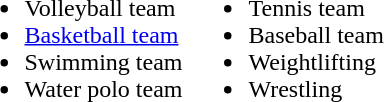<table>
<tr>
<td><br><ul><li>Volleyball team</li><li><a href='#'>Basketball team</a></li><li>Swimming team</li><li>Water polo team</li></ul></td>
<td><br><ul><li>Tennis team</li><li>Baseball team</li><li>Weightlifting</li><li>Wrestling</li></ul></td>
</tr>
</table>
